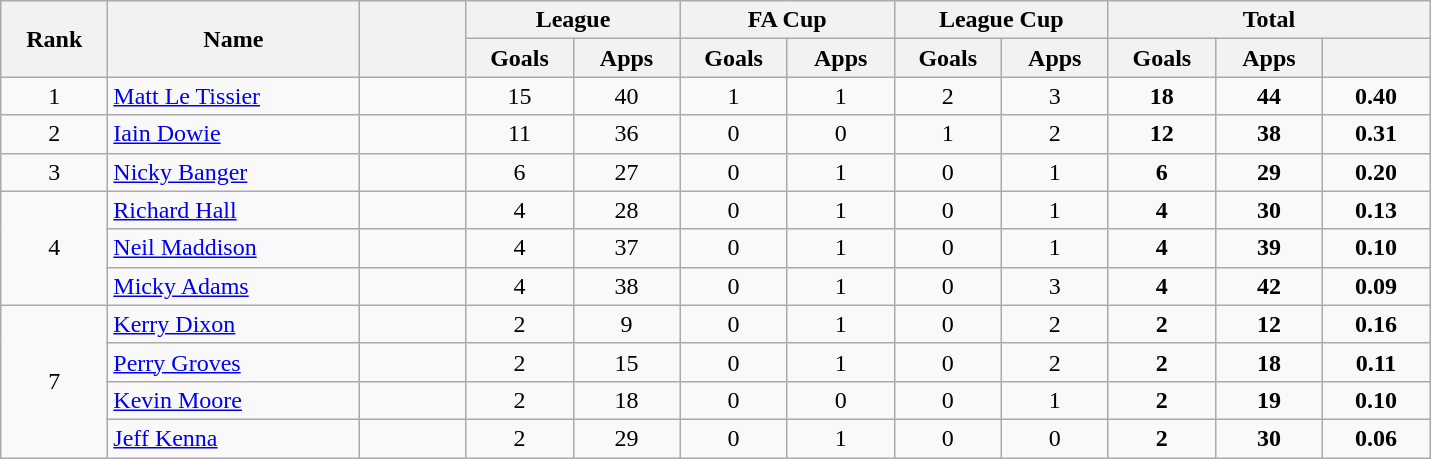<table class="wikitable plainrowheaders" style="text-align:center;">
<tr>
<th scope="col" rowspan="2" style="width:4em;">Rank</th>
<th scope="col" rowspan="2" style="width:10em;">Name</th>
<th scope="col" rowspan="2" style="width:4em;"></th>
<th scope="col" colspan="2">League</th>
<th scope="col" colspan="2">FA Cup</th>
<th scope="col" colspan="2">League Cup</th>
<th scope="col" colspan="3">Total</th>
</tr>
<tr>
<th scope="col" style="width:4em;">Goals</th>
<th scope="col" style="width:4em;">Apps</th>
<th scope="col" style="width:4em;">Goals</th>
<th scope="col" style="width:4em;">Apps</th>
<th scope="col" style="width:4em;">Goals</th>
<th scope="col" style="width:4em;">Apps</th>
<th scope="col" style="width:4em;">Goals</th>
<th scope="col" style="width:4em;">Apps</th>
<th scope="col" style="width:4em;"></th>
</tr>
<tr>
<td>1</td>
<td align="left"><a href='#'>Matt Le Tissier</a></td>
<td></td>
<td>15</td>
<td>40</td>
<td>1</td>
<td>1</td>
<td>2</td>
<td>3</td>
<td><strong>18</strong></td>
<td><strong>44</strong></td>
<td><strong>0.40</strong></td>
</tr>
<tr>
<td>2</td>
<td align="left"><a href='#'>Iain Dowie</a></td>
<td></td>
<td>11</td>
<td>36</td>
<td>0</td>
<td>0</td>
<td>1</td>
<td>2</td>
<td><strong>12</strong></td>
<td><strong>38</strong></td>
<td><strong>0.31</strong></td>
</tr>
<tr>
<td>3</td>
<td align="left"><a href='#'>Nicky Banger</a></td>
<td></td>
<td>6</td>
<td>27</td>
<td>0</td>
<td>1</td>
<td>0</td>
<td>1</td>
<td><strong>6</strong></td>
<td><strong>29</strong></td>
<td><strong>0.20</strong></td>
</tr>
<tr>
<td rowspan="3">4</td>
<td align="left"><a href='#'>Richard Hall</a></td>
<td></td>
<td>4</td>
<td>28</td>
<td>0</td>
<td>1</td>
<td>0</td>
<td>1</td>
<td><strong>4</strong></td>
<td><strong>30</strong></td>
<td><strong>0.13</strong></td>
</tr>
<tr>
<td align="left"><a href='#'>Neil Maddison</a></td>
<td></td>
<td>4</td>
<td>37</td>
<td>0</td>
<td>1</td>
<td>0</td>
<td>1</td>
<td><strong>4</strong></td>
<td><strong>39</strong></td>
<td><strong>0.10</strong></td>
</tr>
<tr>
<td align="left"><a href='#'>Micky Adams</a></td>
<td></td>
<td>4</td>
<td>38</td>
<td>0</td>
<td>1</td>
<td>0</td>
<td>3</td>
<td><strong>4</strong></td>
<td><strong>42</strong></td>
<td><strong>0.09</strong></td>
</tr>
<tr>
<td rowspan="4">7</td>
<td align="left"><a href='#'>Kerry Dixon</a></td>
<td></td>
<td>2</td>
<td>9</td>
<td>0</td>
<td>1</td>
<td>0</td>
<td>2</td>
<td><strong>2</strong></td>
<td><strong>12</strong></td>
<td><strong>0.16</strong></td>
</tr>
<tr>
<td align="left"><a href='#'>Perry Groves</a></td>
<td></td>
<td>2</td>
<td>15</td>
<td>0</td>
<td>1</td>
<td>0</td>
<td>2</td>
<td><strong>2</strong></td>
<td><strong>18</strong></td>
<td><strong>0.11</strong></td>
</tr>
<tr>
<td align="left"><a href='#'>Kevin Moore</a></td>
<td></td>
<td>2</td>
<td>18</td>
<td>0</td>
<td>0</td>
<td>0</td>
<td>1</td>
<td><strong>2</strong></td>
<td><strong>19</strong></td>
<td><strong>0.10</strong></td>
</tr>
<tr>
<td align="left"><a href='#'>Jeff Kenna</a></td>
<td></td>
<td>2</td>
<td>29</td>
<td>0</td>
<td>1</td>
<td>0</td>
<td>0</td>
<td><strong>2</strong></td>
<td><strong>30</strong></td>
<td><strong>0.06</strong></td>
</tr>
</table>
